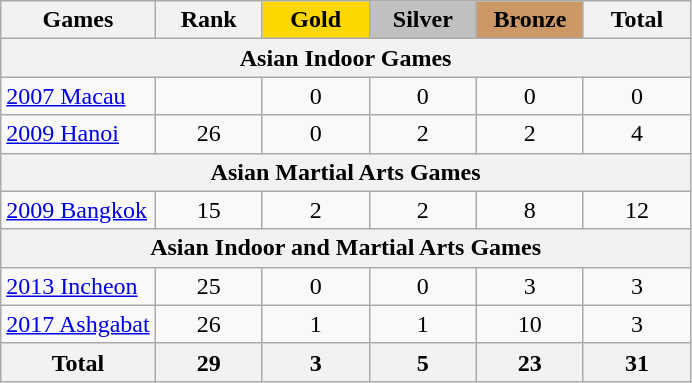<table class="wikitable sortable" style="margin-top:0em; text-align:center; font-size:100%;">
<tr>
<th>Games</th>
<th style="width:4em;">Rank</th>
<th style="background:gold; width:4em;"><strong>Gold</strong></th>
<th style="background:silver; width:4em;"><strong>Silver</strong></th>
<th style="background:#cc9966; width:4em;"><strong>Bronze</strong></th>
<th style="width:4em;">Total</th>
</tr>
<tr>
<th colspan=6><strong>Asian Indoor Games</strong></th>
</tr>
<tr>
<td align=left><a href='#'>2007 Macau</a></td>
<td></td>
<td>0</td>
<td>0</td>
<td>0</td>
<td>0</td>
</tr>
<tr>
<td align=left><a href='#'>2009 Hanoi</a></td>
<td>26</td>
<td>0</td>
<td>2</td>
<td>2</td>
<td>4</td>
</tr>
<tr>
<th colspan=6><strong>Asian Martial Arts Games</strong></th>
</tr>
<tr>
<td align=left><a href='#'>2009 Bangkok</a></td>
<td>15</td>
<td>2</td>
<td>2</td>
<td>8</td>
<td>12</td>
</tr>
<tr>
<th colspan=6><strong>Asian Indoor and Martial Arts Games</strong></th>
</tr>
<tr>
<td align=left><a href='#'>2013 Incheon</a></td>
<td>25</td>
<td>0</td>
<td>0</td>
<td>3</td>
<td>3</td>
</tr>
<tr>
<td align=left><a href='#'>2017 Ashgabat</a></td>
<td>26</td>
<td>1</td>
<td>1</td>
<td>10</td>
<td>3</td>
</tr>
<tr>
<th>Total</th>
<th>29</th>
<th>3</th>
<th>5</th>
<th>23</th>
<th>31</th>
</tr>
</table>
